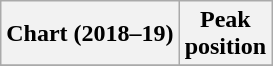<table class="wikitable plainrowheaders" style="text-align:center">
<tr>
<th scope="col">Chart (2018–19)</th>
<th scope="col">Peak<br> position</th>
</tr>
<tr>
</tr>
</table>
